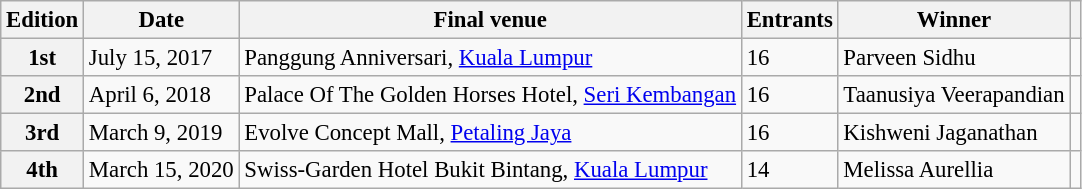<table class="wikitable defaultcenter col2left col3left col5left" style="font-size:95%;">
<tr>
<th>Edition</th>
<th>Date</th>
<th>Final venue</th>
<th>Entrants</th>
<th>Winner</th>
<th></th>
</tr>
<tr>
<th>1st</th>
<td>July 15, 2017</td>
<td>Panggung Anniversari, <a href='#'>Kuala Lumpur</a></td>
<td>16</td>
<td>Parveen Sidhu</td>
<td></td>
</tr>
<tr>
<th>2nd</th>
<td>April 6, 2018</td>
<td>Palace Of The Golden Horses Hotel, <a href='#'>Seri Kembangan</a></td>
<td>16</td>
<td>Taanusiya Veerapandian</td>
<td></td>
</tr>
<tr>
<th>3rd</th>
<td>March 9, 2019</td>
<td>Evolve Concept Mall, <a href='#'>Petaling Jaya</a></td>
<td>16</td>
<td>Kishweni Jaganathan</td>
<td></td>
</tr>
<tr>
<th>4th</th>
<td>March 15, 2020</td>
<td>Swiss-Garden Hotel Bukit Bintang, <a href='#'>Kuala Lumpur</a></td>
<td>14</td>
<td>Melissa Aurellia</td>
<td></td>
</tr>
</table>
